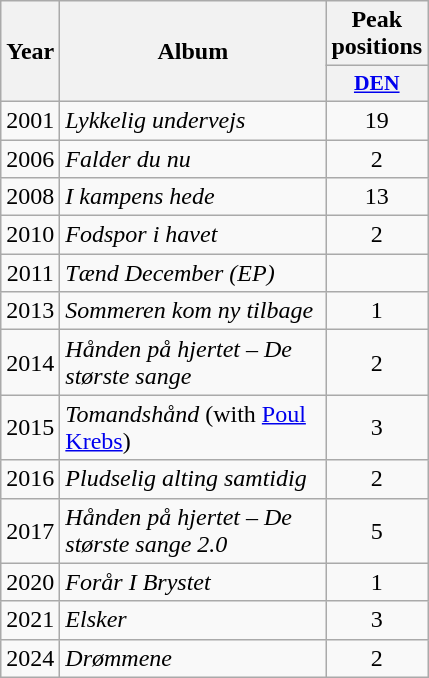<table class="wikitable">
<tr>
<th align="center" rowspan="2" width="10">Year</th>
<th align="center" rowspan="2" width="170">Album</th>
<th align="center" colspan="1" width="20">Peak positions</th>
</tr>
<tr>
<th scope="col" style="width:3em;font-size:90%;"><a href='#'>DEN</a><br></th>
</tr>
<tr>
<td style="text-align:center;">2001</td>
<td><em>Lykkelig undervejs</em></td>
<td style="text-align:center;">19</td>
</tr>
<tr>
<td style="text-align:center;">2006</td>
<td><em>Falder du nu</em></td>
<td style="text-align:center;">2</td>
</tr>
<tr>
<td style="text-align:center;">2008</td>
<td><em>I kampens hede</em></td>
<td style="text-align:center;">13</td>
</tr>
<tr>
<td style="text-align:center;">2010</td>
<td><em>Fodspor i havet</em></td>
<td style="text-align:center;">2</td>
</tr>
<tr>
<td style="text-align:center;">2011</td>
<td><em>Tænd December (EP)</em></td>
<td style="text-align:center;"></td>
</tr>
<tr>
<td style="text-align:center;">2013</td>
<td><em>Sommeren kom ny tilbage</em></td>
<td style="text-align:center;">1</td>
</tr>
<tr>
<td style="text-align:center;">2014</td>
<td><em>Hånden på hjertet – De største sange</em></td>
<td style="text-align:center;">2</td>
</tr>
<tr>
<td style="text-align:center;">2015</td>
<td><em>Tomandshånd</em> (with <a href='#'>Poul Krebs</a>)</td>
<td style="text-align:center;">3</td>
</tr>
<tr>
<td style="text-align:center;">2016</td>
<td><em>Pludselig alting samtidig</em></td>
<td style="text-align:center;">2<br></td>
</tr>
<tr>
<td style="text-align:center;">2017</td>
<td><em>Hånden på hjertet – De største sange 2.0</em></td>
<td style="text-align:center;">5<br></td>
</tr>
<tr>
<td style="text-align:center;">2020</td>
<td><em>Forår I Brystet</em></td>
<td style="text-align:center;">1<br></td>
</tr>
<tr>
<td style="text-align:center;">2021</td>
<td><em>Elsker</em></td>
<td style="text-align:center;">3<br></td>
</tr>
<tr>
<td style="text-align:center;">2024</td>
<td><em>Drømmene</em></td>
<td style="text-align:center;">2<br></td>
</tr>
</table>
